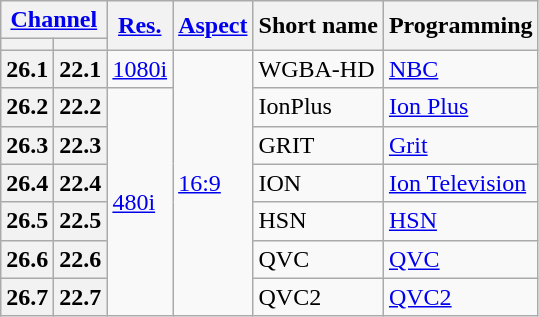<table class="wikitable">
<tr>
<th scope = "col" colspan="2"><a href='#'>Channel</a></th>
<th scope = "col" rowspan="2"><a href='#'>Res.</a></th>
<th scope = "col" rowspan="2"><a href='#'>Aspect</a></th>
<th scope = "col" rowspan="2">Short name</th>
<th scope = "col" rowspan="2">Programming</th>
</tr>
<tr>
<th scope = "col"></th>
<th></th>
</tr>
<tr>
<th scope = "row">26.1</th>
<th>22.1</th>
<td><a href='#'>1080i</a></td>
<td rowspan="7"><a href='#'>16:9</a></td>
<td>WGBA-HD</td>
<td><a href='#'>NBC</a></td>
</tr>
<tr>
<th scope = "row">26.2</th>
<th>22.2</th>
<td rowspan="6"><a href='#'>480i</a></td>
<td>IonPlus</td>
<td><a href='#'>Ion Plus</a></td>
</tr>
<tr>
<th scope = "row">26.3</th>
<th>22.3</th>
<td>GRIT</td>
<td><a href='#'>Grit</a></td>
</tr>
<tr>
<th scope = "row">26.4</th>
<th>22.4</th>
<td>ION</td>
<td><a href='#'>Ion Television</a></td>
</tr>
<tr>
<th scope = "row">26.5</th>
<th>22.5</th>
<td>HSN</td>
<td><a href='#'>HSN</a></td>
</tr>
<tr>
<th scope = "row">26.6</th>
<th>22.6</th>
<td>QVC</td>
<td><a href='#'>QVC</a></td>
</tr>
<tr>
<th scope = "row">26.7</th>
<th>22.7</th>
<td>QVC2</td>
<td><a href='#'>QVC2</a></td>
</tr>
</table>
